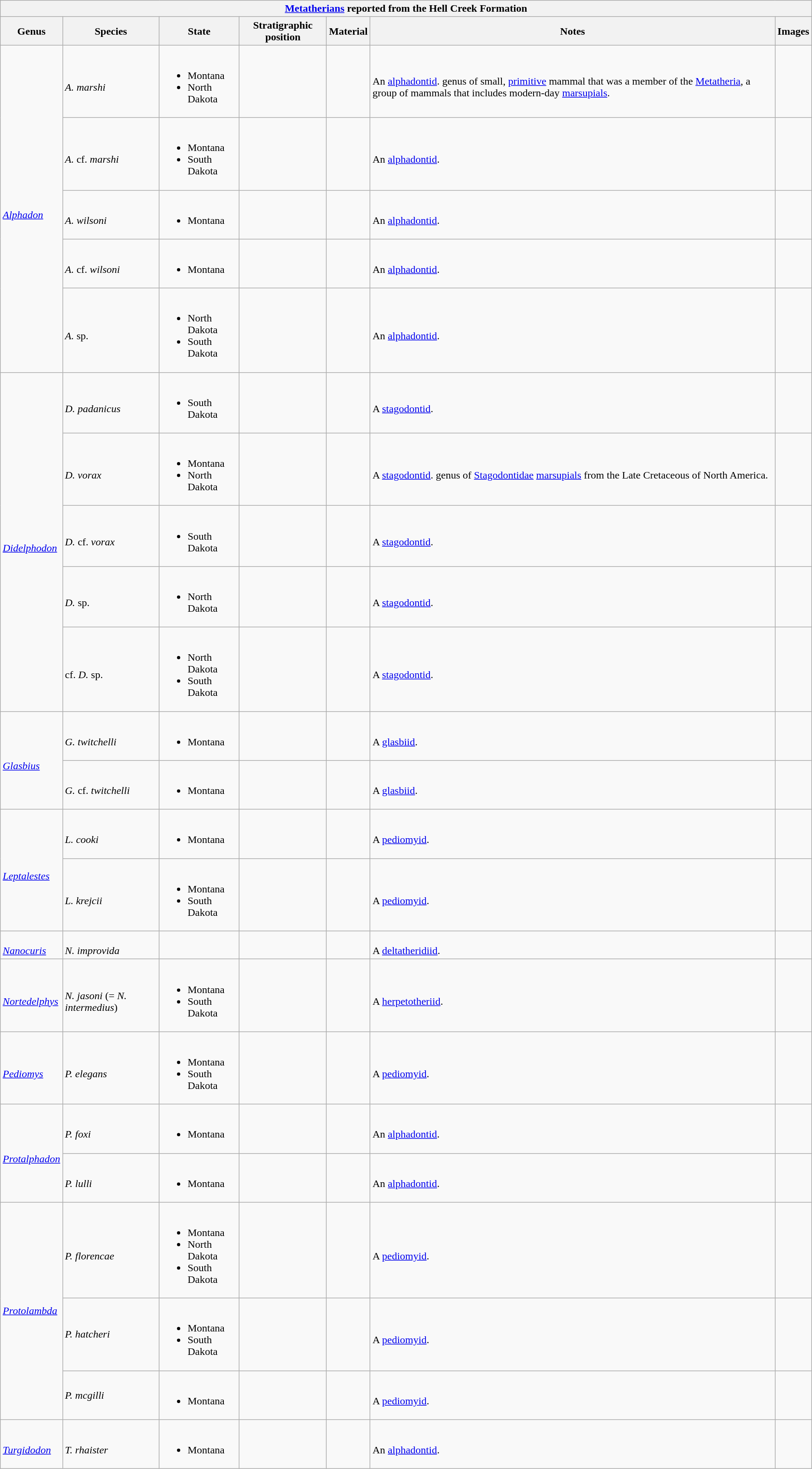<table class="wikitable sortable mw-collapsible">
<tr>
<th colspan="7" style="text-align:center;"><strong><a href='#'>Metatherians</a> reported from the Hell Creek Formation</strong></th>
</tr>
<tr>
<th>Genus</th>
<th>Species</th>
<th>State</th>
<th>Stratigraphic position</th>
<th>Material</th>
<th>Notes</th>
<th>Images</th>
</tr>
<tr>
<td rowspan=5><br><em><a href='#'>Alphadon</a></em></td>
<td><br><em>A. marshi</em></td>
<td><br><ul><li>Montana</li><li>North Dakota</li></ul></td>
<td></td>
<td></td>
<td><br>An <a href='#'>alphadontid</a>. genus of small, <a href='#'>primitive</a> mammal that was a member of the <a href='#'>Metatheria</a>, a group of mammals that includes modern-day <a href='#'>marsupials</a>.</td>
<td></td>
</tr>
<tr>
<td><br><em>A.</em> cf. <em>marshi</em></td>
<td><br><ul><li>Montana</li><li>South Dakota</li></ul></td>
<td></td>
<td></td>
<td><br>An <a href='#'>alphadontid</a>.</td>
<td></td>
</tr>
<tr>
<td><br><em>A. wilsoni</em></td>
<td><br><ul><li>Montana</li></ul></td>
<td></td>
<td></td>
<td><br>An <a href='#'>alphadontid</a>.</td>
<td></td>
</tr>
<tr>
<td><br><em>A.</em> cf. <em>wilsoni</em></td>
<td><br><ul><li>Montana</li></ul></td>
<td></td>
<td></td>
<td><br>An <a href='#'>alphadontid</a>.</td>
<td></td>
</tr>
<tr>
<td><br><em>A.</em> sp.</td>
<td><br><ul><li>North Dakota</li><li>South Dakota</li></ul></td>
<td></td>
<td></td>
<td><br>An <a href='#'>alphadontid</a>.</td>
<td><br></td>
</tr>
<tr>
<td rowspan=5><br><em><a href='#'>Didelphodon</a></em></td>
<td><br><em>D. padanicus</em></td>
<td><br><ul><li>South Dakota</li></ul></td>
<td></td>
<td></td>
<td><br>A <a href='#'>stagodontid</a>.</td>
<td></td>
</tr>
<tr>
<td><br><em>D. vorax</em></td>
<td><br><ul><li>Montana</li><li>North Dakota</li></ul></td>
<td></td>
<td></td>
<td><br>A <a href='#'>stagodontid</a>. genus of <a href='#'>Stagodontidae</a> <a href='#'>marsupials</a> from the Late Cretaceous of North America.</td>
<td><br><br>
</td>
</tr>
<tr>
<td><br><em>D.</em> cf. <em>vorax</em></td>
<td><br><ul><li>South Dakota</li></ul></td>
<td></td>
<td></td>
<td><br>A <a href='#'>stagodontid</a>.</td>
<td><br></td>
</tr>
<tr>
<td><br><em>D.</em> sp.</td>
<td><br><ul><li>North Dakota</li></ul></td>
<td></td>
<td></td>
<td><br>A <a href='#'>stagodontid</a>.</td>
<td></td>
</tr>
<tr>
<td><br>cf. <em>D.</em> sp.</td>
<td><br><ul><li>North Dakota</li><li>South Dakota</li></ul></td>
<td></td>
<td></td>
<td><br>A <a href='#'>stagodontid</a>.</td>
<td></td>
</tr>
<tr>
<td rowspan=2><br><em><a href='#'>Glasbius</a></em></td>
<td><br><em>G. twitchelli</em></td>
<td><br><ul><li>Montana</li></ul></td>
<td></td>
<td></td>
<td><br>A <a href='#'>glasbiid</a>.</td>
<td></td>
</tr>
<tr>
<td><br><em>G.</em> cf. <em>twitchelli</em></td>
<td><br><ul><li>Montana</li></ul></td>
<td></td>
<td></td>
<td><br>A <a href='#'>glasbiid</a>.</td>
<td></td>
</tr>
<tr>
<td rowspan=2><br><em><a href='#'>Leptalestes</a></em></td>
<td><br><em>L. cooki</em></td>
<td><br><ul><li>Montana</li></ul></td>
<td></td>
<td></td>
<td><br>A <a href='#'>pediomyid</a>.</td>
<td></td>
</tr>
<tr>
<td><br><em>L. krejcii</em></td>
<td><br><ul><li>Montana</li><li>South Dakota</li></ul></td>
<td></td>
<td></td>
<td><br>A <a href='#'>pediomyid</a>.</td>
<td></td>
</tr>
<tr>
<td><br><em><a href='#'>Nanocuris</a></em></td>
<td><br><em>N. improvida</em></td>
<td></td>
<td></td>
<td></td>
<td><br>A <a href='#'>deltatheridiid</a>.</td>
<td></td>
</tr>
<tr>
<td><br><em><a href='#'>Nortedelphys</a></em></td>
<td><br><em>N. jasoni</em> (= <em>N. intermedius</em>)</td>
<td><br><ul><li>Montana</li><li>South Dakota</li></ul></td>
<td></td>
<td></td>
<td><br>A <a href='#'>herpetotheriid</a>.</td>
<td></td>
</tr>
<tr>
<td><br><em><a href='#'>Pediomys</a></em></td>
<td><br><em>P. elegans</em></td>
<td><br><ul><li>Montana</li><li>South Dakota</li></ul></td>
<td></td>
<td></td>
<td><br>A <a href='#'>pediomyid</a>.</td>
<td></td>
</tr>
<tr>
<td rowspan=2><br><em><a href='#'>Protalphadon</a></em></td>
<td><br><em>P. foxi</em></td>
<td><br><ul><li>Montana</li></ul></td>
<td></td>
<td></td>
<td><br>An <a href='#'>alphadontid</a>.</td>
<td></td>
</tr>
<tr>
<td><br><em>P. lulli</em></td>
<td><br><ul><li>Montana</li></ul></td>
<td></td>
<td></td>
<td><br>An <a href='#'>alphadontid</a>.</td>
</tr>
<tr>
<td rowspan=3><em><a href='#'>Protolambda</a></em></td>
<td><br><em>P. florencae</em></td>
<td><br><ul><li>Montana</li><li>North Dakota</li><li>South Dakota</li></ul></td>
<td></td>
<td></td>
<td><br>A <a href='#'>pediomyid</a>.</td>
<td></td>
</tr>
<tr>
<td><em>P. hatcheri</em></td>
<td><br><ul><li>Montana</li><li>South Dakota</li></ul></td>
<td></td>
<td></td>
<td><br>A <a href='#'>pediomyid</a>.</td>
<td></td>
</tr>
<tr>
<td><em>P. mcgilli</em></td>
<td><br><ul><li>Montana</li></ul></td>
<td></td>
<td></td>
<td><br>A <a href='#'>pediomyid</a>.</td>
<td></td>
</tr>
<tr>
<td><br><em><a href='#'>Turgidodon</a></em></td>
<td><br><em>T. rhaister</em></td>
<td><br><ul><li>Montana</li></ul></td>
<td></td>
<td></td>
<td><br>An <a href='#'>alphadontid</a>.</td>
<td></td>
</tr>
</table>
